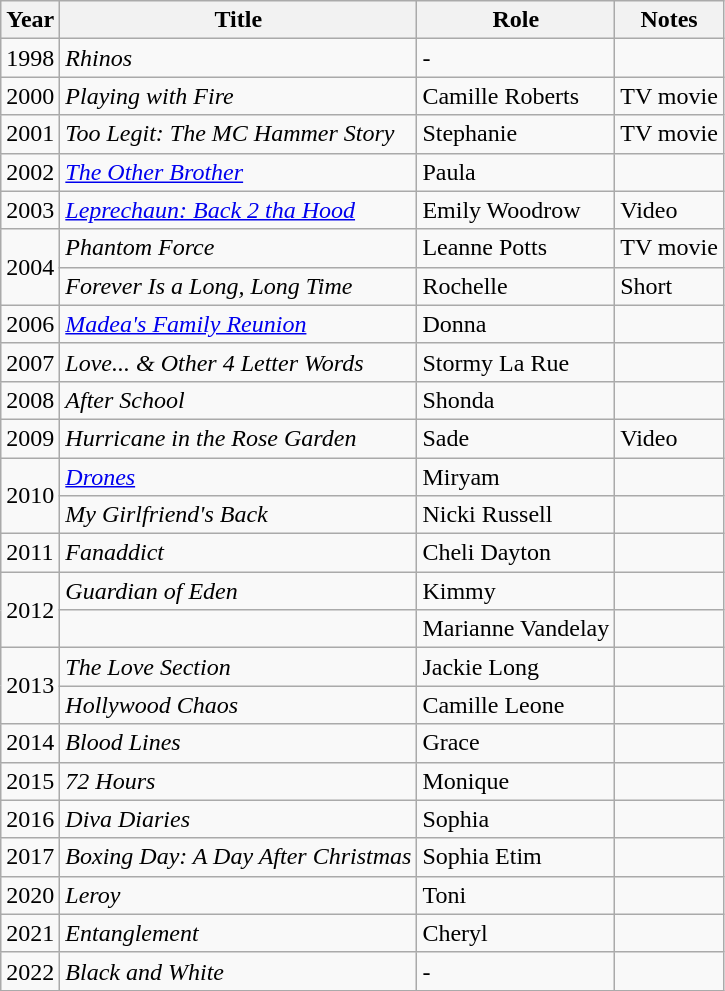<table class="wikitable sortable">
<tr>
<th>Year</th>
<th>Title</th>
<th>Role</th>
<th>Notes</th>
</tr>
<tr>
<td>1998</td>
<td><em>Rhinos</em></td>
<td>-</td>
<td></td>
</tr>
<tr>
<td>2000</td>
<td><em>Playing with Fire</em></td>
<td>Camille Roberts</td>
<td>TV movie</td>
</tr>
<tr>
<td>2001</td>
<td><em>Too Legit: The MC Hammer Story</em></td>
<td>Stephanie</td>
<td>TV movie</td>
</tr>
<tr>
<td>2002</td>
<td><em><a href='#'>The Other Brother</a></em></td>
<td>Paula</td>
<td></td>
</tr>
<tr>
<td>2003</td>
<td><em><a href='#'>Leprechaun: Back 2 tha Hood</a></em></td>
<td>Emily Woodrow</td>
<td>Video</td>
</tr>
<tr>
<td rowspan=2>2004</td>
<td><em>Phantom Force</em></td>
<td>Leanne Potts</td>
<td>TV movie</td>
</tr>
<tr>
<td><em>Forever Is a Long, Long Time</em></td>
<td>Rochelle</td>
<td>Short</td>
</tr>
<tr>
<td>2006</td>
<td><em><a href='#'>Madea's Family Reunion</a></em></td>
<td>Donna</td>
<td></td>
</tr>
<tr>
<td>2007</td>
<td><em>Love... & Other 4 Letter Words</em></td>
<td>Stormy La Rue</td>
<td></td>
</tr>
<tr>
<td>2008</td>
<td><em>After School</em></td>
<td>Shonda</td>
<td></td>
</tr>
<tr>
<td>2009</td>
<td><em>Hurricane in the Rose Garden</em></td>
<td>Sade</td>
<td>Video</td>
</tr>
<tr>
<td rowspan=2>2010</td>
<td><em><a href='#'>Drones</a></em></td>
<td>Miryam</td>
<td></td>
</tr>
<tr>
<td><em>My Girlfriend's Back</em></td>
<td>Nicki Russell</td>
<td></td>
</tr>
<tr>
<td>2011</td>
<td><em>Fanaddict</em></td>
<td>Cheli Dayton</td>
<td></td>
</tr>
<tr>
<td rowspan=2>2012</td>
<td><em>Guardian of Eden</em></td>
<td>Kimmy</td>
<td></td>
</tr>
<tr>
<td><em></em></td>
<td>Marianne Vandelay</td>
<td></td>
</tr>
<tr>
<td rowspan=2>2013</td>
<td><em>The Love Section</em></td>
<td>Jackie Long</td>
<td></td>
</tr>
<tr>
<td><em>Hollywood Chaos</em></td>
<td>Camille Leone</td>
<td></td>
</tr>
<tr>
<td>2014</td>
<td><em>Blood Lines</em></td>
<td>Grace</td>
<td></td>
</tr>
<tr>
<td>2015</td>
<td><em>72 Hours</em></td>
<td>Monique</td>
<td></td>
</tr>
<tr>
<td>2016</td>
<td><em>Diva Diaries</em></td>
<td>Sophia</td>
<td></td>
</tr>
<tr>
<td>2017</td>
<td><em>Boxing Day: A Day After Christmas</em></td>
<td>Sophia Etim</td>
<td></td>
</tr>
<tr>
<td>2020</td>
<td><em>Leroy</em></td>
<td>Toni</td>
<td></td>
</tr>
<tr>
<td>2021</td>
<td><em>Entanglement</em></td>
<td>Cheryl</td>
<td></td>
</tr>
<tr>
<td>2022</td>
<td><em>Black and White</em></td>
<td>-</td>
<td></td>
</tr>
</table>
